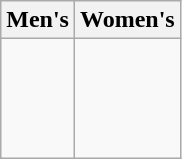<table class="wikitable">
<tr>
<th>Men's</th>
<th>Women's</th>
</tr>
<tr>
<td valign="top"><br><br><br><br></td>
<td valign="top"><s></s><br><strong></strong><br><br></td>
</tr>
</table>
